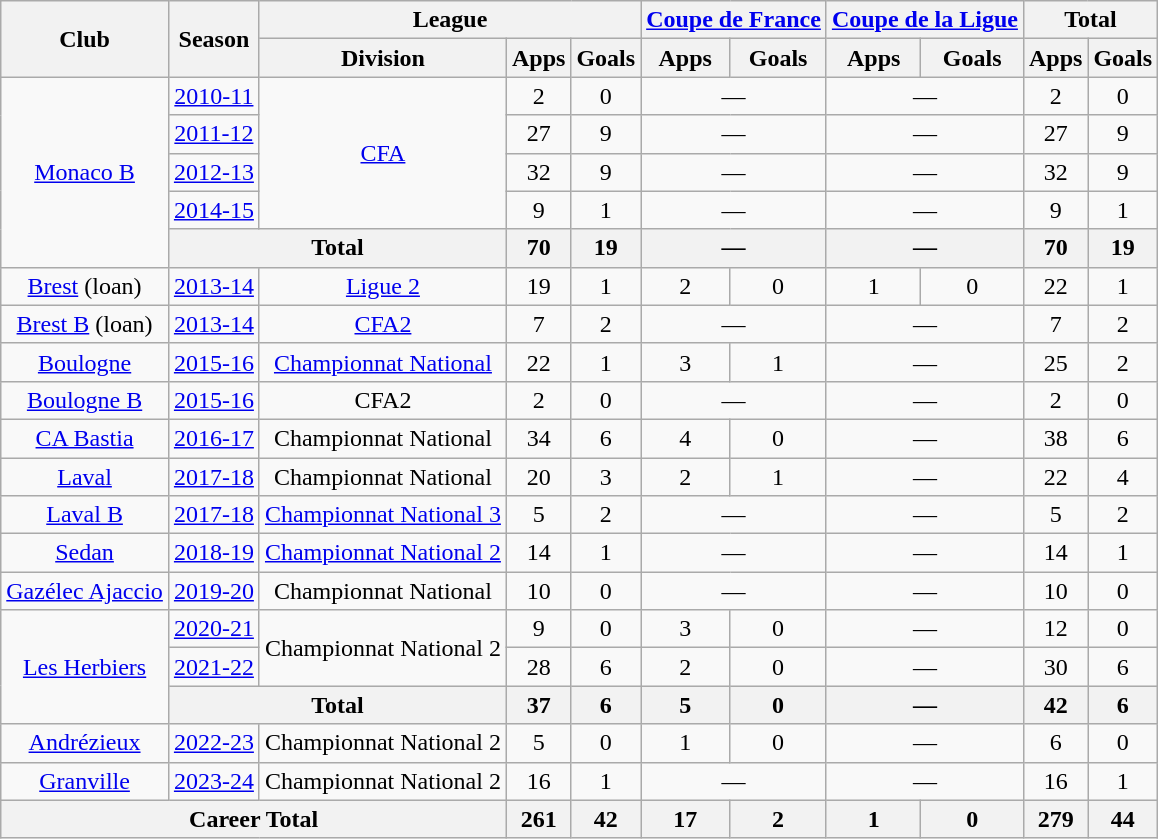<table class="wikitable" style="text-align: center">
<tr>
<th rowspan="2">Club</th>
<th rowspan="2">Season</th>
<th colspan="3">League</th>
<th colspan="2"><a href='#'>Coupe de France</a></th>
<th colspan="2"><a href='#'>Coupe de la Ligue</a></th>
<th colspan="2">Total</th>
</tr>
<tr>
<th>Division</th>
<th>Apps</th>
<th>Goals</th>
<th>Apps</th>
<th>Goals</th>
<th>Apps</th>
<th>Goals</th>
<th>Apps</th>
<th>Goals</th>
</tr>
<tr>
<td rowspan="5"><a href='#'>Monaco B</a></td>
<td><a href='#'>2010-11</a></td>
<td rowspan="4"><a href='#'>CFA</a></td>
<td>2</td>
<td>0</td>
<td colspan="2">—</td>
<td colspan="2">—</td>
<td>2</td>
<td>0</td>
</tr>
<tr>
<td><a href='#'>2011-12</a></td>
<td>27</td>
<td>9</td>
<td colspan="2">—</td>
<td colspan="2">—</td>
<td>27</td>
<td>9</td>
</tr>
<tr>
<td><a href='#'>2012-13</a></td>
<td>32</td>
<td>9</td>
<td colspan="2">—</td>
<td colspan="2">—</td>
<td>32</td>
<td>9</td>
</tr>
<tr>
<td><a href='#'>2014-15</a></td>
<td>9</td>
<td>1</td>
<td colspan="2">—</td>
<td colspan="2">—</td>
<td>9</td>
<td>1</td>
</tr>
<tr>
<th colspan="2">Total</th>
<th>70</th>
<th>19</th>
<th colspan="2">—</th>
<th colspan="2">—</th>
<th>70</th>
<th>19</th>
</tr>
<tr>
<td><a href='#'>Brest</a> (loan)</td>
<td><a href='#'>2013-14</a></td>
<td><a href='#'>Ligue 2</a></td>
<td>19</td>
<td>1</td>
<td>2</td>
<td>0</td>
<td>1</td>
<td>0</td>
<td>22</td>
<td>1</td>
</tr>
<tr>
<td><a href='#'>Brest B</a> (loan)</td>
<td><a href='#'>2013-14</a></td>
<td><a href='#'>CFA2</a></td>
<td>7</td>
<td>2</td>
<td colspan="2">—</td>
<td colspan="2">—</td>
<td>7</td>
<td>2</td>
</tr>
<tr>
<td><a href='#'>Boulogne</a></td>
<td><a href='#'>2015-16</a></td>
<td><a href='#'>Championnat National</a></td>
<td>22</td>
<td>1</td>
<td>3</td>
<td>1</td>
<td colspan="2">—</td>
<td>25</td>
<td>2</td>
</tr>
<tr>
<td><a href='#'>Boulogne B</a></td>
<td><a href='#'>2015-16</a></td>
<td>CFA2</td>
<td>2</td>
<td>0</td>
<td colspan="2">—</td>
<td colspan="2">—</td>
<td>2</td>
<td>0</td>
</tr>
<tr>
<td><a href='#'>CA Bastia</a></td>
<td><a href='#'>2016-17</a></td>
<td>Championnat National</td>
<td>34</td>
<td>6</td>
<td>4</td>
<td>0</td>
<td colspan="2">—</td>
<td>38</td>
<td>6</td>
</tr>
<tr>
<td><a href='#'>Laval</a></td>
<td><a href='#'>2017-18</a></td>
<td>Championnat National</td>
<td>20</td>
<td>3</td>
<td>2</td>
<td>1</td>
<td colspan="2">—</td>
<td>22</td>
<td>4</td>
</tr>
<tr>
<td><a href='#'>Laval B</a></td>
<td><a href='#'>2017-18</a></td>
<td><a href='#'>Championnat National 3</a></td>
<td>5</td>
<td>2</td>
<td colspan="2">—</td>
<td colspan="2">—</td>
<td>5</td>
<td>2</td>
</tr>
<tr>
<td><a href='#'>Sedan</a></td>
<td><a href='#'>2018-19</a></td>
<td><a href='#'>Championnat National 2</a></td>
<td>14</td>
<td>1</td>
<td colspan="2">—</td>
<td colspan="2">—</td>
<td>14</td>
<td>1</td>
</tr>
<tr>
<td><a href='#'>Gazélec Ajaccio</a></td>
<td><a href='#'>2019-20</a></td>
<td>Championnat National</td>
<td>10</td>
<td>0</td>
<td colspan="2">—</td>
<td colspan="2">—</td>
<td>10</td>
<td>0</td>
</tr>
<tr>
<td rowspan="3"><a href='#'>Les Herbiers</a></td>
<td><a href='#'>2020-21</a></td>
<td rowspan="2">Championnat National 2</td>
<td>9</td>
<td>0</td>
<td>3</td>
<td>0</td>
<td colspan="2">—</td>
<td>12</td>
<td>0</td>
</tr>
<tr>
<td><a href='#'>2021-22</a></td>
<td>28</td>
<td>6</td>
<td>2</td>
<td>0</td>
<td colspan="2">—</td>
<td>30</td>
<td>6</td>
</tr>
<tr>
<th colspan="2">Total</th>
<th>37</th>
<th>6</th>
<th>5</th>
<th>0</th>
<th colspan="2">—</th>
<th>42</th>
<th>6</th>
</tr>
<tr>
<td><a href='#'>Andrézieux</a></td>
<td><a href='#'>2022-23</a></td>
<td>Championnat National 2</td>
<td>5</td>
<td>0</td>
<td>1</td>
<td>0</td>
<td colspan="2">—</td>
<td>6</td>
<td>0</td>
</tr>
<tr>
<td><a href='#'>Granville</a></td>
<td><a href='#'>2023-24</a></td>
<td>Championnat National 2</td>
<td>16</td>
<td>1</td>
<td colspan="2">—</td>
<td colspan="2">—</td>
<td>16</td>
<td>1</td>
</tr>
<tr>
<th colspan="3">Career Total</th>
<th>261</th>
<th>42</th>
<th>17</th>
<th>2</th>
<th>1</th>
<th>0</th>
<th>279</th>
<th>44</th>
</tr>
</table>
